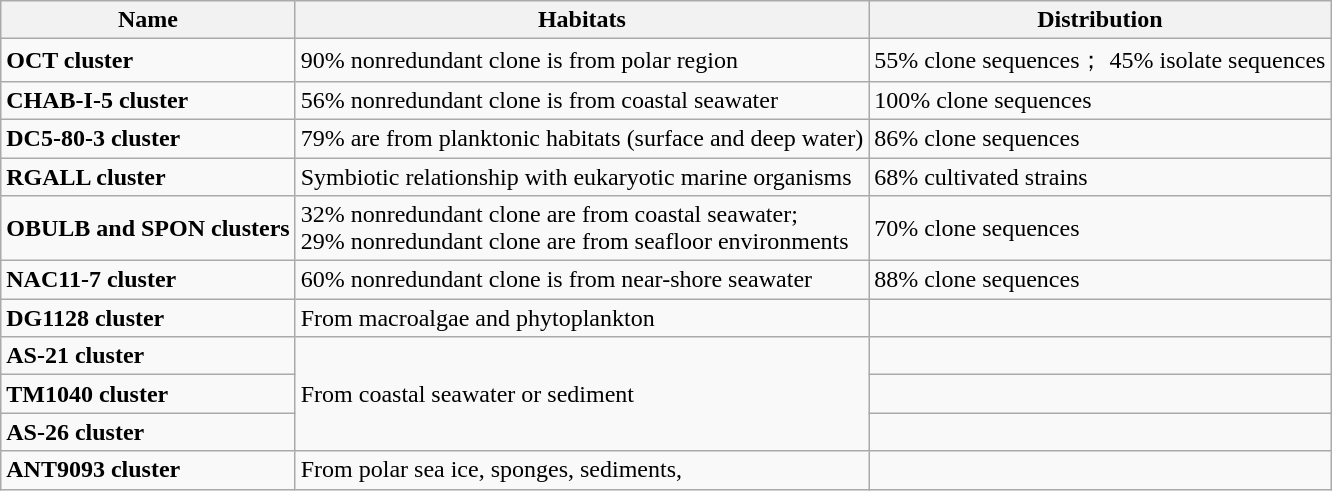<table class="wikitable">
<tr>
<th>Name</th>
<th>Habitats</th>
<th>Distribution</th>
</tr>
<tr>
<td><strong>OCT cluster</strong></td>
<td>90% nonredundant clone is from polar region</td>
<td>55% clone sequences； 45% isolate sequences</td>
</tr>
<tr>
<td><strong>CHAB-I-5 cluster</strong></td>
<td>56% nonredundant clone is from coastal seawater</td>
<td>100% clone sequences</td>
</tr>
<tr>
<td><strong>DC5-80-3 cluster</strong></td>
<td>79% are from planktonic habitats (surface and deep water)</td>
<td>86% clone sequences</td>
</tr>
<tr>
<td><strong>RGALL cluster</strong></td>
<td>Symbiotic relationship with eukaryotic marine organisms</td>
<td>68% cultivated strains</td>
</tr>
<tr>
<td><strong>OBULB and SPON</strong> <strong>clusters</strong></td>
<td>32% nonredundant clone are from coastal seawater;<br>29% nonredundant clone are from seafloor environments</td>
<td>70% clone sequences</td>
</tr>
<tr>
<td><strong>NAC11-7 cluster</strong></td>
<td>60% nonredundant clone is from near-shore seawater</td>
<td>88% clone sequences</td>
</tr>
<tr>
<td><strong>DG1128 cluster</strong></td>
<td>From macroalgae and phytoplankton</td>
<td></td>
</tr>
<tr>
<td><strong>AS-21 cluster</strong></td>
<td rowspan="3">From coastal seawater or sediment</td>
<td></td>
</tr>
<tr>
<td><strong>TM1040 cluster</strong></td>
<td></td>
</tr>
<tr>
<td><strong>AS-26 cluster</strong></td>
<td></td>
</tr>
<tr>
<td><strong>ANT9093 cluster</strong></td>
<td>From polar sea ice, sponges, sediments,</td>
<td></td>
</tr>
</table>
